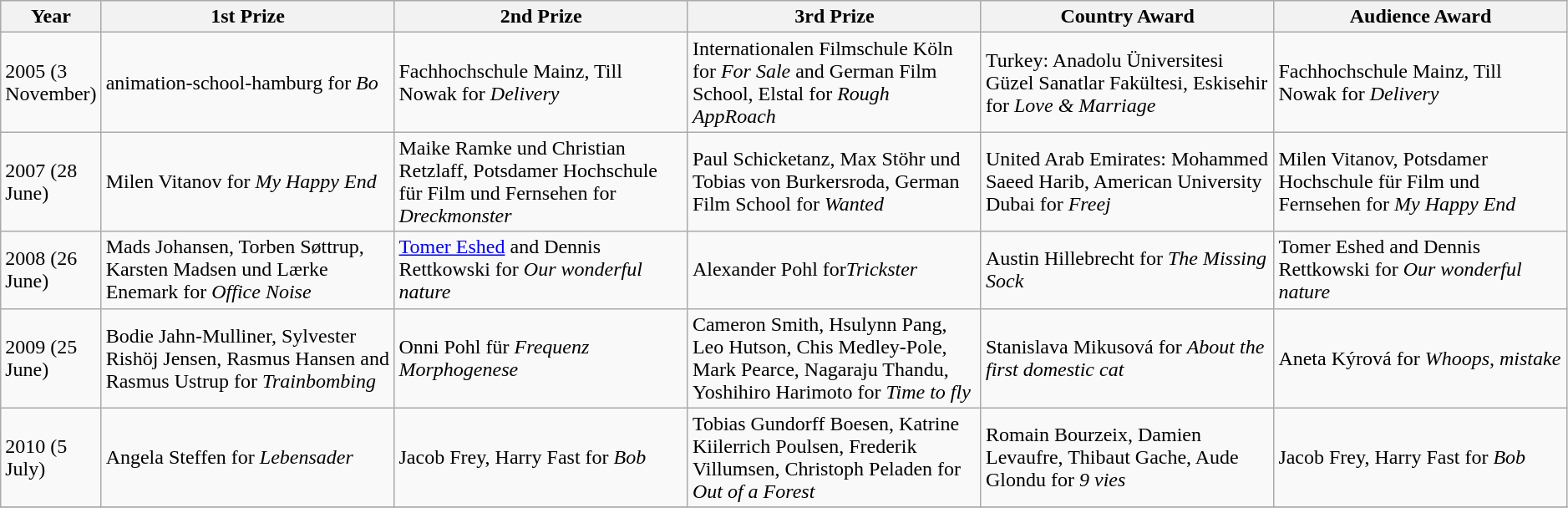<table class="wikitable" width="99%" align="center">
<tr bgcolor="lavender">
<th width="5%">Year</th>
<th width="19%">1st Prize</th>
<th width="19%">2nd Prize</th>
<th width="19%">3rd Prize</th>
<th width="19%">Country Award</th>
<th width="19%">Audience Award</th>
</tr>
<tr>
<td>2005 (3 November)</td>
<td>animation-school-hamburg for <em>Bo</em></td>
<td>Fachhochschule Mainz, Till Nowak for <em>Delivery</em></td>
<td>Internationalen Filmschule Köln for <em>For Sale</em> and German Film School, Elstal for <em>Rough AppRoach</em></td>
<td>Turkey: Anadolu Üniversitesi Güzel Sanatlar Fakültesi, Eskisehir for <em>Love & Marriage</em></td>
<td>Fachhochschule Mainz, Till Nowak for <em>Delivery</em></td>
</tr>
<tr>
<td>2007 (28 June)</td>
<td>Milen Vitanov for <em>My Happy End</em></td>
<td>Maike Ramke und Christian Retzlaff, Potsdamer Hochschule für Film und Fernsehen for <em>Dreckmonster</em></td>
<td>Paul Schicketanz, Max Stöhr und Tobias von Burkersroda, German Film School for <em>Wanted</em></td>
<td>United Arab Emirates: Mohammed Saeed Harib, American University Dubai for <em>Freej</em></td>
<td>Milen Vitanov, Potsdamer Hochschule für Film und Fernsehen for <em>My Happy End</em></td>
</tr>
<tr>
<td>2008 (26 June)</td>
<td>Mads Johansen, Torben Søttrup, Karsten Madsen und Lærke Enemark for <em>Office Noise</em></td>
<td><a href='#'>Tomer Eshed</a> and Dennis Rettkowski for <em>Our wonderful nature</em></td>
<td>Alexander Pohl for<em>Trickster</em></td>
<td>Austin Hillebrecht for <em>The Missing Sock</em></td>
<td>Tomer Eshed and Dennis Rettkowski for <em>Our wonderful nature</em></td>
</tr>
<tr>
<td>2009 (25 June)</td>
<td>Bodie Jahn-Mulliner, Sylvester Rishöj Jensen, Rasmus Hansen and Rasmus Ustrup for <em>Trainbombing</em></td>
<td>Onni Pohl für <em>Frequenz Morphogenese</em></td>
<td>Cameron Smith, Hsulynn Pang, Leo Hutson, Chis Medley-Pole, Mark Pearce, Nagaraju Thandu, Yoshihiro Harimoto for <em>Time to fly</em></td>
<td>Stanislava Mikusová for <em>About the first domestic cat</em></td>
<td>Aneta Kýrová for <em> Whoops, mistake</em></td>
</tr>
<tr>
<td>2010 (5 July)</td>
<td>Angela Steffen for <em>Lebensader</em></td>
<td>Jacob Frey, Harry Fast for <em>Bob</em></td>
<td>Tobias Gundorff Boesen, Katrine Kiilerrich Poulsen, Frederik Villumsen, Christoph Peladen for <em>Out of a Forest</em></td>
<td>Romain Bourzeix, Damien Levaufre, Thibaut Gache, Aude Glondu for <em>9 vies</em></td>
<td>Jacob Frey, Harry Fast for <em>Bob</em></td>
</tr>
<tr>
</tr>
</table>
